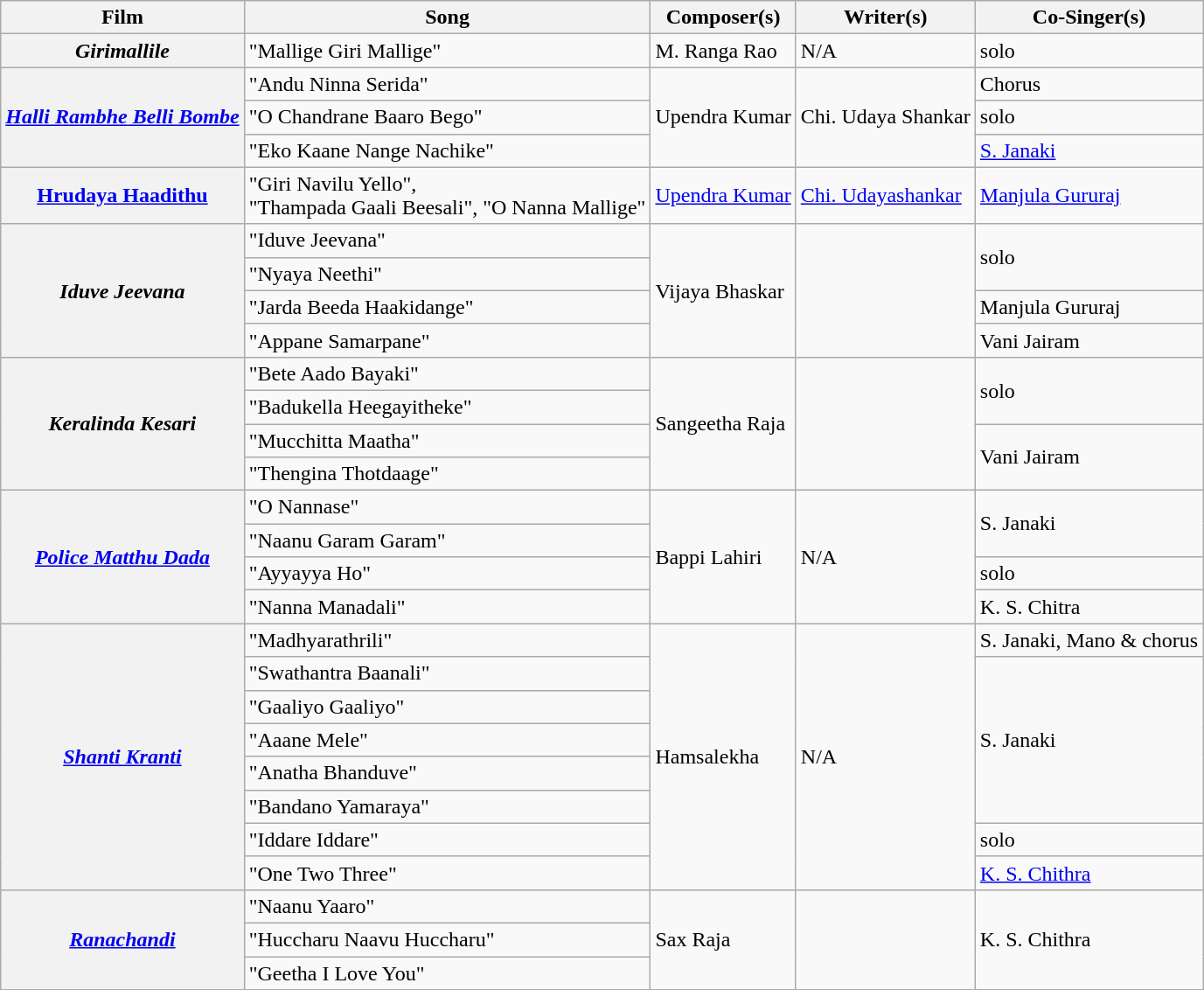<table class="wikitable">
<tr>
<th>Film</th>
<th>Song</th>
<th>Composer(s)</th>
<th>Writer(s)</th>
<th>Co-Singer(s)</th>
</tr>
<tr>
<th><em>Girimallile</em></th>
<td>"Mallige Giri Mallige"</td>
<td>M. Ranga Rao</td>
<td>N/A</td>
<td>solo</td>
</tr>
<tr>
<th Rowspan=3><em><a href='#'>Halli Rambhe Belli Bombe</a></em></th>
<td>"Andu Ninna Serida"</td>
<td rowspan=3>Upendra Kumar</td>
<td rowspan=3>Chi. Udaya Shankar</td>
<td>Chorus</td>
</tr>
<tr>
<td>"O Chandrane Baaro Bego"</td>
<td>solo</td>
</tr>
<tr>
<td>"Eko Kaane Nange Nachike"</td>
<td><a href='#'>S. Janaki</a></td>
</tr>
<tr>
<th><a href='#'>Hrudaya Haadithu</a></th>
<td>"Giri Navilu Yello",<br>"Thampada Gaali Beesali", "O Nanna Mallige"</td>
<td><a href='#'>Upendra Kumar</a></td>
<td><a href='#'>Chi. Udayashankar</a></td>
<td><a href='#'>Manjula Gururaj</a></td>
</tr>
<tr>
<th Rowspan=4><em>Iduve Jeevana</em></th>
<td>"Iduve Jeevana"</td>
<td Rowspan=4>Vijaya Bhaskar</td>
<td rowspan=4></td>
<td rowspan=2>solo</td>
</tr>
<tr>
<td>"Nyaya Neethi"</td>
</tr>
<tr>
<td>"Jarda Beeda Haakidange"</td>
<td>Manjula Gururaj</td>
</tr>
<tr>
<td>"Appane Samarpane"</td>
<td>Vani Jairam</td>
</tr>
<tr>
<th Rowspan=4><em>Keralinda Kesari</em></th>
<td>"Bete Aado Bayaki"</td>
<td Rowspan=4>Sangeetha Raja</td>
<td rowspan=4></td>
<td rowspan=2>solo</td>
</tr>
<tr>
<td>"Badukella Heegayitheke"</td>
</tr>
<tr>
<td>"Mucchitta Maatha"</td>
<td rowspan=2>Vani Jairam</td>
</tr>
<tr>
<td>"Thengina Thotdaage"</td>
</tr>
<tr>
<th Rowspan=4><em><a href='#'>Police Matthu Dada</a></em></th>
<td>"O Nannase"</td>
<td rowspan=4>Bappi Lahiri</td>
<td rowspan=4>N/A</td>
<td rowspan=2>S. Janaki</td>
</tr>
<tr>
<td>"Naanu Garam Garam"</td>
</tr>
<tr>
<td>"Ayyayya Ho"</td>
<td>solo</td>
</tr>
<tr>
<td>"Nanna Manadali"</td>
<td>K. S. Chitra</td>
</tr>
<tr>
<th Rowspan=8><em><a href='#'>Shanti Kranti</a></em></th>
<td>"Madhyarathrili"</td>
<td Rowspan=8>Hamsalekha</td>
<td rowspan=8>N/A</td>
<td>S. Janaki, Mano & chorus</td>
</tr>
<tr>
<td>"Swathantra Baanali"</td>
<td rowspan=5>S. Janaki</td>
</tr>
<tr>
<td>"Gaaliyo Gaaliyo"</td>
</tr>
<tr>
<td>"Aaane Mele"</td>
</tr>
<tr>
<td>"Anatha Bhanduve"</td>
</tr>
<tr>
<td>"Bandano Yamaraya"</td>
</tr>
<tr>
<td>"Iddare Iddare"</td>
<td>solo</td>
</tr>
<tr>
<td>"One Two Three"</td>
<td><a href='#'>K. S. Chithra</a></td>
</tr>
<tr>
<th Rowspan=3><em><a href='#'>Ranachandi</a></em></th>
<td>"Naanu Yaaro"</td>
<td rowspan=3>Sax Raja</td>
<td rowspan=3></td>
<td rowspan=3>K. S. Chithra</td>
</tr>
<tr>
<td>"Huccharu Naavu Huccharu"</td>
</tr>
<tr>
<td>"Geetha I Love You"</td>
</tr>
<tr>
</tr>
</table>
